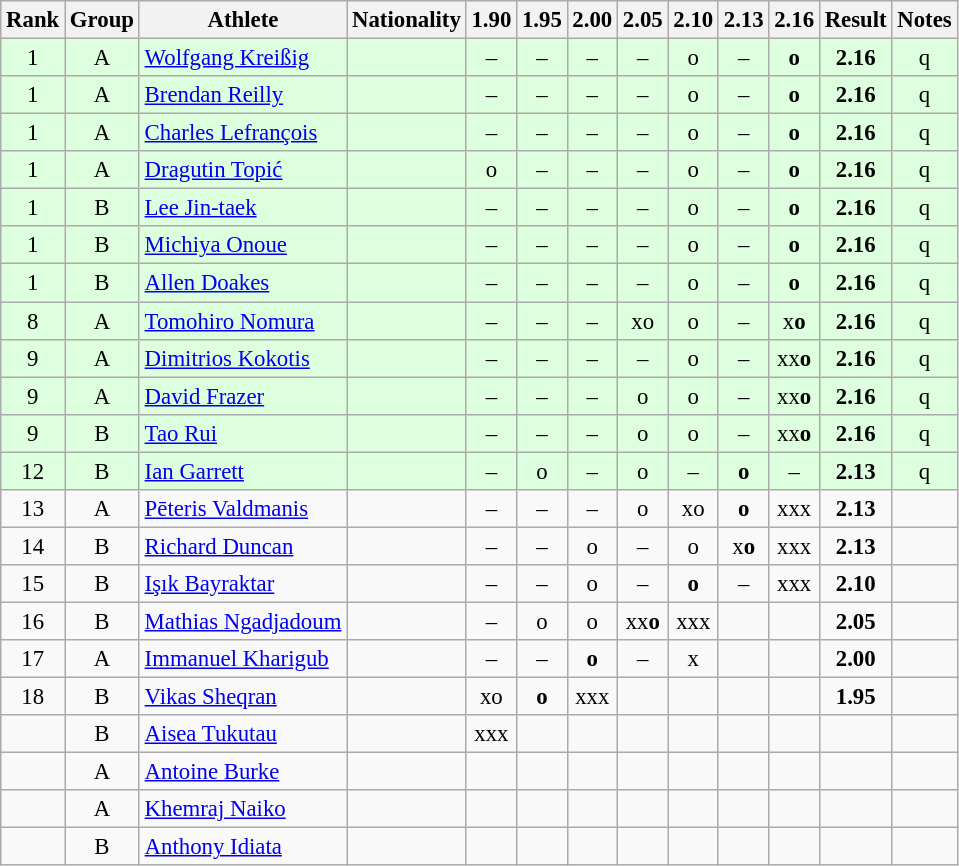<table class="wikitable sortable" style="text-align:center;font-size:95%">
<tr>
<th>Rank</th>
<th>Group</th>
<th>Athlete</th>
<th>Nationality</th>
<th>1.90</th>
<th>1.95</th>
<th>2.00</th>
<th>2.05</th>
<th>2.10</th>
<th>2.13</th>
<th>2.16</th>
<th>Result</th>
<th>Notes</th>
</tr>
<tr bgcolor=ddffdd>
<td>1</td>
<td>A</td>
<td align="left"><a href='#'>Wolfgang Kreißig</a></td>
<td align=left></td>
<td>–</td>
<td>–</td>
<td>–</td>
<td>–</td>
<td>o</td>
<td>–</td>
<td><strong>o</strong></td>
<td><strong>2.16</strong></td>
<td>q</td>
</tr>
<tr bgcolor=ddffdd>
<td>1</td>
<td>A</td>
<td align="left"><a href='#'>Brendan Reilly</a></td>
<td align=left></td>
<td>–</td>
<td>–</td>
<td>–</td>
<td>–</td>
<td>o</td>
<td>–</td>
<td><strong>o</strong></td>
<td><strong>2.16</strong></td>
<td>q</td>
</tr>
<tr bgcolor=ddffdd>
<td>1</td>
<td>A</td>
<td align="left"><a href='#'>Charles Lefrançois</a></td>
<td align=left></td>
<td>–</td>
<td>–</td>
<td>–</td>
<td>–</td>
<td>o</td>
<td>–</td>
<td><strong>o</strong></td>
<td><strong>2.16</strong></td>
<td>q</td>
</tr>
<tr bgcolor=ddffdd>
<td>1</td>
<td>A</td>
<td align="left"><a href='#'>Dragutin Topić</a></td>
<td align=left></td>
<td>o</td>
<td>–</td>
<td>–</td>
<td>–</td>
<td>o</td>
<td>–</td>
<td><strong>o</strong></td>
<td><strong>2.16</strong></td>
<td>q</td>
</tr>
<tr bgcolor=ddffdd>
<td>1</td>
<td>B</td>
<td align="left"><a href='#'>Lee Jin-taek</a></td>
<td align=left></td>
<td>–</td>
<td>–</td>
<td>–</td>
<td>–</td>
<td>o</td>
<td>–</td>
<td><strong>o</strong></td>
<td><strong>2.16</strong></td>
<td>q</td>
</tr>
<tr bgcolor=ddffdd>
<td>1</td>
<td>B</td>
<td align="left"><a href='#'>Michiya Onoue</a></td>
<td align=left></td>
<td>–</td>
<td>–</td>
<td>–</td>
<td>–</td>
<td>o</td>
<td>–</td>
<td><strong>o</strong></td>
<td><strong>2.16</strong></td>
<td>q</td>
</tr>
<tr bgcolor=ddffdd>
<td>1</td>
<td>B</td>
<td align="left"><a href='#'>Allen Doakes</a></td>
<td align=left></td>
<td>–</td>
<td>–</td>
<td>–</td>
<td>–</td>
<td>o</td>
<td>–</td>
<td><strong>o</strong></td>
<td><strong>2.16</strong></td>
<td>q</td>
</tr>
<tr bgcolor=ddffdd>
<td>8</td>
<td>A</td>
<td align="left"><a href='#'>Tomohiro Nomura</a></td>
<td align=left></td>
<td>–</td>
<td>–</td>
<td>–</td>
<td>xo</td>
<td>o</td>
<td>–</td>
<td>x<strong>o</strong></td>
<td><strong>2.16</strong></td>
<td>q</td>
</tr>
<tr bgcolor=ddffdd>
<td>9</td>
<td>A</td>
<td align="left"><a href='#'>Dimitrios Kokotis</a></td>
<td align=left></td>
<td>–</td>
<td>–</td>
<td>–</td>
<td>–</td>
<td>o</td>
<td>–</td>
<td>xx<strong>o</strong></td>
<td><strong>2.16</strong></td>
<td>q</td>
</tr>
<tr bgcolor=ddffdd>
<td>9</td>
<td>A</td>
<td align="left"><a href='#'>David Frazer</a></td>
<td align=left></td>
<td>–</td>
<td>–</td>
<td>–</td>
<td>o</td>
<td>o</td>
<td>–</td>
<td>xx<strong>o</strong></td>
<td><strong>2.16</strong></td>
<td>q</td>
</tr>
<tr bgcolor=ddffdd>
<td>9</td>
<td>B</td>
<td align="left"><a href='#'>Tao Rui</a></td>
<td align=left></td>
<td>–</td>
<td>–</td>
<td>–</td>
<td>o</td>
<td>o</td>
<td>–</td>
<td>xx<strong>o</strong></td>
<td><strong>2.16</strong></td>
<td>q</td>
</tr>
<tr bgcolor=ddffdd>
<td>12</td>
<td>B</td>
<td align="left"><a href='#'>Ian Garrett</a></td>
<td align=left></td>
<td>–</td>
<td>o</td>
<td>–</td>
<td>o</td>
<td>–</td>
<td><strong>o</strong></td>
<td>–</td>
<td><strong>2.13</strong></td>
<td>q</td>
</tr>
<tr>
<td>13</td>
<td>A</td>
<td align="left"><a href='#'>Pēteris Valdmanis</a></td>
<td align=left></td>
<td>–</td>
<td>–</td>
<td>–</td>
<td>o</td>
<td>xo</td>
<td><strong>o</strong></td>
<td>xxx</td>
<td><strong>2.13</strong></td>
<td></td>
</tr>
<tr>
<td>14</td>
<td>B</td>
<td align="left"><a href='#'>Richard Duncan</a></td>
<td align=left></td>
<td>–</td>
<td>–</td>
<td>o</td>
<td>–</td>
<td>o</td>
<td>x<strong>o</strong></td>
<td>xxx</td>
<td><strong>2.13</strong></td>
<td></td>
</tr>
<tr>
<td>15</td>
<td>B</td>
<td align="left"><a href='#'>Işık Bayraktar</a></td>
<td align=left></td>
<td>–</td>
<td>–</td>
<td>o</td>
<td>–</td>
<td><strong>o</strong></td>
<td>–</td>
<td>xxx</td>
<td><strong>2.10</strong></td>
<td></td>
</tr>
<tr>
<td>16</td>
<td>B</td>
<td align="left"><a href='#'>Mathias Ngadjadoum</a></td>
<td align=left></td>
<td>–</td>
<td>o</td>
<td>o</td>
<td>xx<strong>o</strong></td>
<td>xxx</td>
<td></td>
<td></td>
<td><strong>2.05</strong></td>
<td></td>
</tr>
<tr>
<td>17</td>
<td>A</td>
<td align="left"><a href='#'>Immanuel Kharigub</a></td>
<td align=left></td>
<td>–</td>
<td>–</td>
<td><strong>o</strong></td>
<td>–</td>
<td>x</td>
<td></td>
<td></td>
<td><strong>2.00</strong></td>
<td></td>
</tr>
<tr>
<td>18</td>
<td>B</td>
<td align="left"><a href='#'>Vikas Sheqran</a></td>
<td align=left></td>
<td>xo</td>
<td><strong>o</strong></td>
<td>xxx</td>
<td></td>
<td></td>
<td></td>
<td></td>
<td><strong>1.95</strong></td>
<td></td>
</tr>
<tr>
<td></td>
<td>B</td>
<td align="left"><a href='#'>Aisea Tukutau</a></td>
<td align=left></td>
<td>xxx</td>
<td></td>
<td></td>
<td></td>
<td></td>
<td></td>
<td></td>
<td><strong></strong></td>
<td></td>
</tr>
<tr>
<td></td>
<td>A</td>
<td align="left"><a href='#'>Antoine Burke</a></td>
<td align=left></td>
<td></td>
<td></td>
<td></td>
<td></td>
<td></td>
<td></td>
<td></td>
<td><strong></strong></td>
<td></td>
</tr>
<tr>
<td></td>
<td>A</td>
<td align="left"><a href='#'>Khemraj Naiko</a></td>
<td align=left></td>
<td></td>
<td></td>
<td></td>
<td></td>
<td></td>
<td></td>
<td></td>
<td><strong></strong></td>
<td></td>
</tr>
<tr>
<td></td>
<td>B</td>
<td align="left"><a href='#'>Anthony Idiata</a></td>
<td align=left></td>
<td></td>
<td></td>
<td></td>
<td></td>
<td></td>
<td></td>
<td></td>
<td><strong></strong></td>
<td></td>
</tr>
</table>
